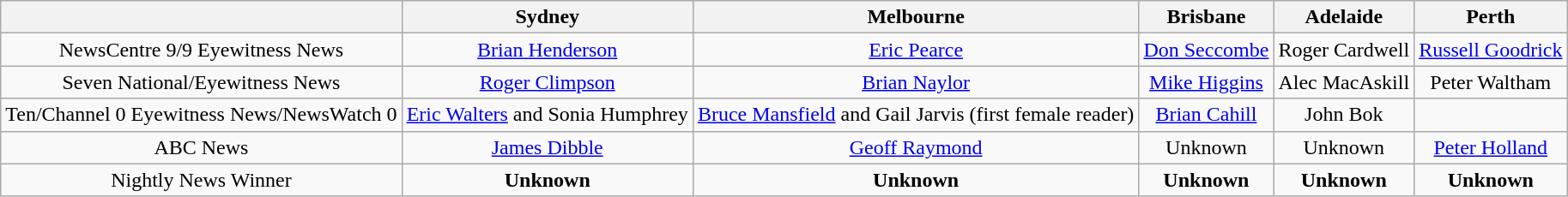<table class="wikitable">
<tr>
<th></th>
<th>Sydney</th>
<th>Melbourne</th>
<th>Brisbane</th>
<th>Adelaide</th>
<th>Perth</th>
</tr>
<tr style="text-align:center">
<td>NewsCentre 9/9 Eyewitness News</td>
<td><a href='#'>Brian Henderson</a></td>
<td><a href='#'>Eric Pearce</a></td>
<td><a href='#'>Don Seccombe</a></td>
<td>Roger Cardwell</td>
<td><a href='#'>Russell Goodrick</a></td>
</tr>
<tr style="text-align:center">
<td>Seven National/Eyewitness News</td>
<td><a href='#'>Roger Climpson</a></td>
<td><a href='#'>Brian Naylor</a></td>
<td><a href='#'>Mike Higgins</a></td>
<td>Alec MacAskill</td>
<td>Peter Waltham</td>
</tr>
<tr style="text-align:center">
<td>Ten/Channel 0 Eyewitness News/NewsWatch 0</td>
<td><a href='#'>Eric Walters</a> and Sonia Humphrey</td>
<td><a href='#'>Bruce Mansfield</a> and Gail Jarvis (first female reader)</td>
<td><a href='#'>Brian Cahill</a></td>
<td>John Bok</td>
<td></td>
</tr>
<tr style="text-align:center">
<td>ABC News</td>
<td><a href='#'>James Dibble</a></td>
<td><a href='#'>Geoff Raymond</a></td>
<td>Unknown</td>
<td>Unknown</td>
<td><a href='#'>Peter Holland</a></td>
</tr>
<tr style="text-align:center">
<td>Nightly News Winner</td>
<td><strong>Unknown</strong></td>
<td><strong>Unknown</strong></td>
<td><strong>Unknown</strong></td>
<td><strong>Unknown</strong></td>
<td><strong>Unknown</strong></td>
</tr>
</table>
